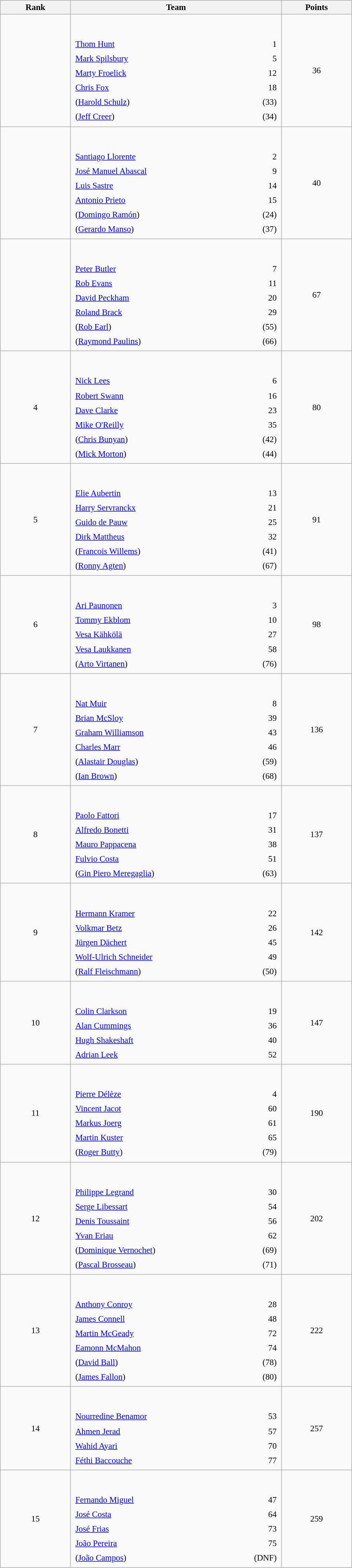<table class="wikitable sortable" style=" text-align:center; font-size:95%;" width="50%">
<tr>
<th width=10%>Rank</th>
<th width=30%>Team</th>
<th width=10%>Points</th>
</tr>
<tr>
<td align=center></td>
<td align=left> <br><br><table width=100%>
<tr>
<td align=left style="border:0"><a href='#'>Thom Hunt</a></td>
<td align=right style="border:0">1</td>
</tr>
<tr>
<td align=left style="border:0"><a href='#'>Mark Spilsbury</a></td>
<td align=right style="border:0">5</td>
</tr>
<tr>
<td align=left style="border:0"><a href='#'>Marty Froelick</a></td>
<td align=right style="border:0">12</td>
</tr>
<tr>
<td align=left style="border:0"><a href='#'>Chris Fox</a></td>
<td align=right style="border:0">18</td>
</tr>
<tr>
<td align=left style="border:0">(<a href='#'>Harold Schulz</a>)</td>
<td align=right style="border:0">(33)</td>
</tr>
<tr>
<td align=left style="border:0">(<a href='#'>Jeff Creer</a>)</td>
<td align=right style="border:0">(34)</td>
</tr>
</table>
</td>
<td>36</td>
</tr>
<tr>
<td align=center></td>
<td align=left> <br><br><table width=100%>
<tr>
<td align=left style="border:0"><a href='#'>Santiago Llorente</a></td>
<td align=right style="border:0">2</td>
</tr>
<tr>
<td align=left style="border:0"><a href='#'>José Manuel Abascal</a></td>
<td align=right style="border:0">9</td>
</tr>
<tr>
<td align=left style="border:0"><a href='#'>Luis Sastre</a></td>
<td align=right style="border:0">14</td>
</tr>
<tr>
<td align=left style="border:0"><a href='#'>Antonio Prieto</a></td>
<td align=right style="border:0">15</td>
</tr>
<tr>
<td align=left style="border:0">(<a href='#'>Domingo Ramón</a>)</td>
<td align=right style="border:0">(24)</td>
</tr>
<tr>
<td align=left style="border:0">(<a href='#'>Gerardo Manso</a>)</td>
<td align=right style="border:0">(37)</td>
</tr>
</table>
</td>
<td>40</td>
</tr>
<tr>
<td align=center></td>
<td align=left> <br><br><table width=100%>
<tr>
<td align=left style="border:0"><a href='#'>Peter Butler</a></td>
<td align=right style="border:0">7</td>
</tr>
<tr>
<td align=left style="border:0"><a href='#'>Rob Evans</a></td>
<td align=right style="border:0">11</td>
</tr>
<tr>
<td align=left style="border:0"><a href='#'>David Peckham</a></td>
<td align=right style="border:0">20</td>
</tr>
<tr>
<td align=left style="border:0"><a href='#'>Roland Brack</a></td>
<td align=right style="border:0">29</td>
</tr>
<tr>
<td align=left style="border:0">(<a href='#'>Rob Earl</a>)</td>
<td align=right style="border:0">(55)</td>
</tr>
<tr>
<td align=left style="border:0">(<a href='#'>Raymond Paulins</a>)</td>
<td align=right style="border:0">(66)</td>
</tr>
</table>
</td>
<td>67</td>
</tr>
<tr>
<td align=center>4</td>
<td align=left> <br><br><table width=100%>
<tr>
<td align=left style="border:0"><a href='#'>Nick Lees</a></td>
<td align=right style="border:0">6</td>
</tr>
<tr>
<td align=left style="border:0"><a href='#'>Robert Swann</a></td>
<td align=right style="border:0">16</td>
</tr>
<tr>
<td align=left style="border:0"><a href='#'>Dave Clarke</a></td>
<td align=right style="border:0">23</td>
</tr>
<tr>
<td align=left style="border:0"><a href='#'>Mike O'Reilly</a></td>
<td align=right style="border:0">35</td>
</tr>
<tr>
<td align=left style="border:0">(<a href='#'>Chris Bunyan</a>)</td>
<td align=right style="border:0">(42)</td>
</tr>
<tr>
<td align=left style="border:0">(<a href='#'>Mick Morton</a>)</td>
<td align=right style="border:0">(44)</td>
</tr>
</table>
</td>
<td>80</td>
</tr>
<tr>
<td align=center>5</td>
<td align=left> <br><br><table width=100%>
<tr>
<td align=left style="border:0"><a href='#'>Elie Aubertin</a></td>
<td align=right style="border:0">13</td>
</tr>
<tr>
<td align=left style="border:0"><a href='#'>Harry Servranckx</a></td>
<td align=right style="border:0">21</td>
</tr>
<tr>
<td align=left style="border:0"><a href='#'>Guido de Pauw</a></td>
<td align=right style="border:0">25</td>
</tr>
<tr>
<td align=left style="border:0"><a href='#'>Dirk Mattheus</a></td>
<td align=right style="border:0">32</td>
</tr>
<tr>
<td align=left style="border:0">(<a href='#'>Francois Willems</a>)</td>
<td align=right style="border:0">(41)</td>
</tr>
<tr>
<td align=left style="border:0">(<a href='#'>Ronny Agten</a>)</td>
<td align=right style="border:0">(67)</td>
</tr>
</table>
</td>
<td>91</td>
</tr>
<tr>
<td align=center>6</td>
<td align=left> <br><br><table width=100%>
<tr>
<td align=left style="border:0"><a href='#'>Ari Paunonen</a></td>
<td align=right style="border:0">3</td>
</tr>
<tr>
<td align=left style="border:0"><a href='#'>Tommy Ekblom</a></td>
<td align=right style="border:0">10</td>
</tr>
<tr>
<td align=left style="border:0"><a href='#'>Vesa Kähkölä</a></td>
<td align=right style="border:0">27</td>
</tr>
<tr>
<td align=left style="border:0"><a href='#'>Vesa Laukkanen</a></td>
<td align=right style="border:0">58</td>
</tr>
<tr>
<td align=left style="border:0">(<a href='#'>Arto Virtanen</a>)</td>
<td align=right style="border:0">(76)</td>
</tr>
</table>
</td>
<td>98</td>
</tr>
<tr>
<td align=center>7</td>
<td align=left> <br><br><table width=100%>
<tr>
<td align=left style="border:0"><a href='#'>Nat Muir</a></td>
<td align=right style="border:0">8</td>
</tr>
<tr>
<td align=left style="border:0"><a href='#'>Brian McSloy</a></td>
<td align=right style="border:0">39</td>
</tr>
<tr>
<td align=left style="border:0"><a href='#'>Graham Williamson</a></td>
<td align=right style="border:0">43</td>
</tr>
<tr>
<td align=left style="border:0"><a href='#'>Charles Marr</a></td>
<td align=right style="border:0">46</td>
</tr>
<tr>
<td align=left style="border:0">(<a href='#'>Alastair Douglas</a>)</td>
<td align=right style="border:0">(59)</td>
</tr>
<tr>
<td align=left style="border:0">(<a href='#'>Ian Brown</a>)</td>
<td align=right style="border:0">(68)</td>
</tr>
</table>
</td>
<td>136</td>
</tr>
<tr>
<td align=center>8</td>
<td align=left> <br><br><table width=100%>
<tr>
<td align=left style="border:0"><a href='#'>Paolo Fattori</a></td>
<td align=right style="border:0">17</td>
</tr>
<tr>
<td align=left style="border:0"><a href='#'>Alfredo Bonetti</a></td>
<td align=right style="border:0">31</td>
</tr>
<tr>
<td align=left style="border:0"><a href='#'>Mauro Pappacena</a></td>
<td align=right style="border:0">38</td>
</tr>
<tr>
<td align=left style="border:0"><a href='#'>Fulvio Costa</a></td>
<td align=right style="border:0">51</td>
</tr>
<tr>
<td align=left style="border:0">(<a href='#'>Gin Piero Meregaglia</a>)</td>
<td align=right style="border:0">(63)</td>
</tr>
</table>
</td>
<td>137</td>
</tr>
<tr>
<td align=center>9</td>
<td align=left> <br><br><table width=100%>
<tr>
<td align=left style="border:0"><a href='#'>Hermann Kramer</a></td>
<td align=right style="border:0">22</td>
</tr>
<tr>
<td align=left style="border:0"><a href='#'>Volkmar Betz</a></td>
<td align=right style="border:0">26</td>
</tr>
<tr>
<td align=left style="border:0"><a href='#'>Jürgen Dächert</a></td>
<td align=right style="border:0">45</td>
</tr>
<tr>
<td align=left style="border:0"><a href='#'>Wolf-Ulrich Schneider</a></td>
<td align=right style="border:0">49</td>
</tr>
<tr>
<td align=left style="border:0">(<a href='#'>Ralf Fleischmann</a>)</td>
<td align=right style="border:0">(50)</td>
</tr>
</table>
</td>
<td>142</td>
</tr>
<tr>
<td align=center>10</td>
<td align=left> <br><br><table width=100%>
<tr>
<td align=left style="border:0"><a href='#'>Colin Clarkson</a></td>
<td align=right style="border:0">19</td>
</tr>
<tr>
<td align=left style="border:0"><a href='#'>Alan Cummings</a></td>
<td align=right style="border:0">36</td>
</tr>
<tr>
<td align=left style="border:0"><a href='#'>Hugh Shakeshaft</a></td>
<td align=right style="border:0">40</td>
</tr>
<tr>
<td align=left style="border:0"><a href='#'>Adrian Leek</a></td>
<td align=right style="border:0">52</td>
</tr>
</table>
</td>
<td>147</td>
</tr>
<tr>
<td align=center>11</td>
<td align=left> <br><br><table width=100%>
<tr>
<td align=left style="border:0"><a href='#'>Pierre Délèze</a></td>
<td align=right style="border:0">4</td>
</tr>
<tr>
<td align=left style="border:0"><a href='#'>Vincent Jacot</a></td>
<td align=right style="border:0">60</td>
</tr>
<tr>
<td align=left style="border:0"><a href='#'>Markus Joerg</a></td>
<td align=right style="border:0">61</td>
</tr>
<tr>
<td align=left style="border:0"><a href='#'>Martin Kuster</a></td>
<td align=right style="border:0">65</td>
</tr>
<tr>
<td align=left style="border:0">(<a href='#'>Roger Butty</a>)</td>
<td align=right style="border:0">(79)</td>
</tr>
</table>
</td>
<td>190</td>
</tr>
<tr>
<td align=center>12</td>
<td align=left> <br><br><table width=100%>
<tr>
<td align=left style="border:0"><a href='#'>Philippe Legrand</a></td>
<td align=right style="border:0">30</td>
</tr>
<tr>
<td align=left style="border:0"><a href='#'>Serge Libessart</a></td>
<td align=right style="border:0">54</td>
</tr>
<tr>
<td align=left style="border:0"><a href='#'>Denis Toussaint</a></td>
<td align=right style="border:0">56</td>
</tr>
<tr>
<td align=left style="border:0"><a href='#'>Yvan Eriau</a></td>
<td align=right style="border:0">62</td>
</tr>
<tr>
<td align=left style="border:0">(<a href='#'>Dominique Vernochet</a>)</td>
<td align=right style="border:0">(69)</td>
</tr>
<tr>
<td align=left style="border:0">(<a href='#'>Pascal Brosseau</a>)</td>
<td align=right style="border:0">(71)</td>
</tr>
</table>
</td>
<td>202</td>
</tr>
<tr>
<td align=center>13</td>
<td align=left> <br><br><table width=100%>
<tr>
<td align=left style="border:0"><a href='#'>Anthony Conroy</a></td>
<td align=right style="border:0">28</td>
</tr>
<tr>
<td align=left style="border:0"><a href='#'>James Connell</a></td>
<td align=right style="border:0">48</td>
</tr>
<tr>
<td align=left style="border:0"><a href='#'>Martin McGeady</a></td>
<td align=right style="border:0">72</td>
</tr>
<tr>
<td align=left style="border:0"><a href='#'>Eamonn McMahon</a></td>
<td align=right style="border:0">74</td>
</tr>
<tr>
<td align=left style="border:0">(<a href='#'>David Ball</a>)</td>
<td align=right style="border:0">(78)</td>
</tr>
<tr>
<td align=left style="border:0">(<a href='#'>James Fallon</a>)</td>
<td align=right style="border:0">(80)</td>
</tr>
</table>
</td>
<td>222</td>
</tr>
<tr>
<td align=center>14</td>
<td align=left> <br><br><table width=100%>
<tr>
<td align=left style="border:0"><a href='#'>Nourredine Benamor</a></td>
<td align=right style="border:0">53</td>
</tr>
<tr>
<td align=left style="border:0"><a href='#'>Ahmen Jerad</a></td>
<td align=right style="border:0">57</td>
</tr>
<tr>
<td align=left style="border:0"><a href='#'>Wahid Ayari</a></td>
<td align=right style="border:0">70</td>
</tr>
<tr>
<td align=left style="border:0"><a href='#'>Féthi Baccouche</a></td>
<td align=right style="border:0">77</td>
</tr>
</table>
</td>
<td>257</td>
</tr>
<tr>
<td align=center>15</td>
<td align=left> <br><br><table width=100%>
<tr>
<td align=left style="border:0"><a href='#'>Fernando Miguel</a></td>
<td align=right style="border:0">47</td>
</tr>
<tr>
<td align=left style="border:0"><a href='#'>José Costa</a></td>
<td align=right style="border:0">64</td>
</tr>
<tr>
<td align=left style="border:0"><a href='#'>José Frias</a></td>
<td align=right style="border:0">73</td>
</tr>
<tr>
<td align=left style="border:0"><a href='#'>João Pereira</a></td>
<td align=right style="border:0">75</td>
</tr>
<tr>
<td align=left style="border:0">(<a href='#'>João Campos</a>)</td>
<td align=right style="border:0">(DNF)</td>
</tr>
</table>
</td>
<td>259</td>
</tr>
</table>
